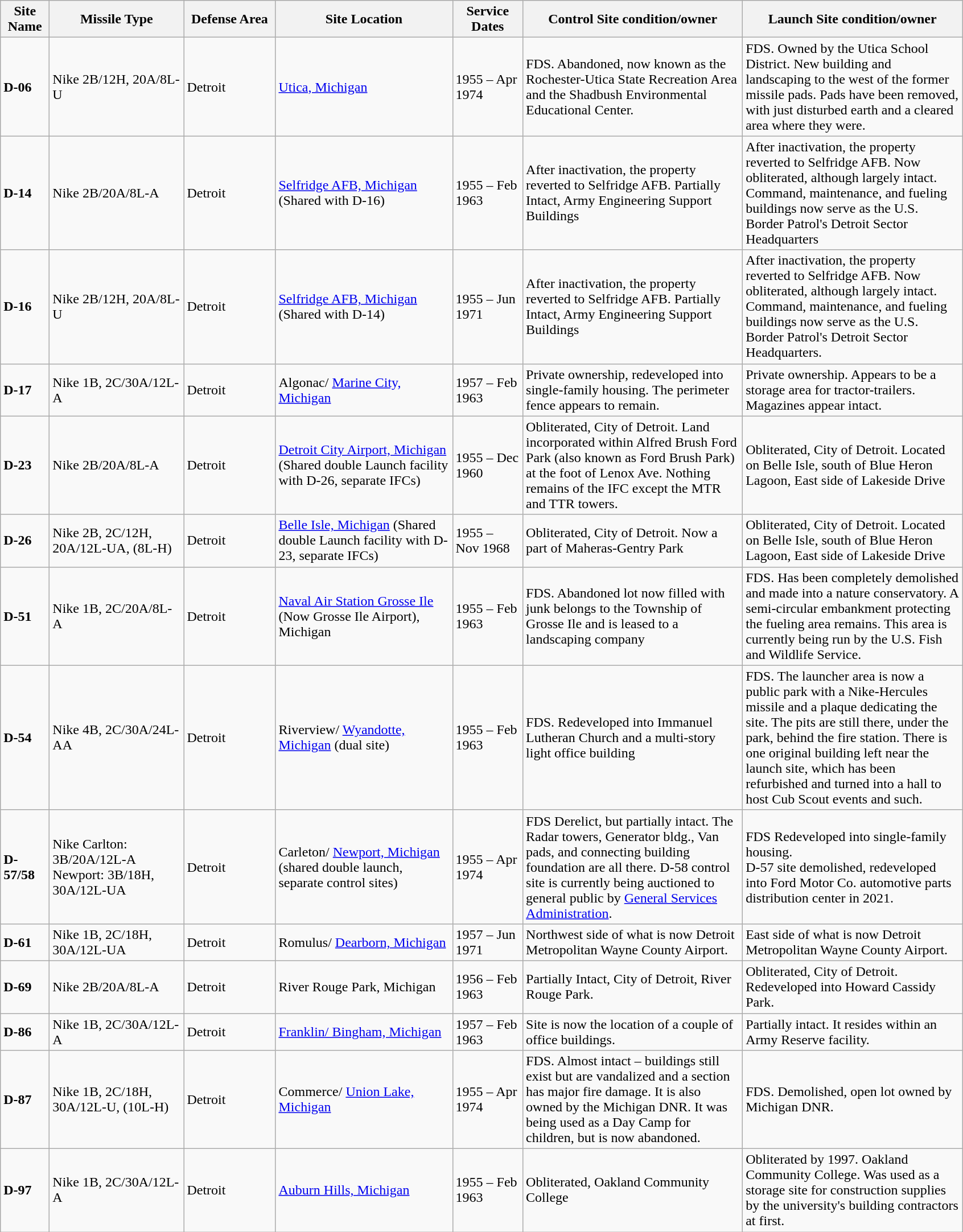<table class="wikitable sortable">
<tr>
<th scope="col" style="width:50px;">Site Name</th>
<th scope="col" style="width:150px;">Missile Type</th>
<th scope="col" style="width:100px;">Defense Area</th>
<th scope="col" style="width:200px;">Site Location</th>
<th scope="col" style="width:75px;">Service Dates</th>
<th scope="col" style="width:250px;">Control Site condition/owner</th>
<th scope="col" style="width:250px;">Launch Site condition/owner</th>
</tr>
<tr>
<td><strong>D-06</strong></td>
<td>Nike 2B/12H, 20A/8L-U</td>
<td>Detroit</td>
<td><a href='#'>Utica, Michigan</a></td>
<td>1955 – Apr 1974</td>
<td>FDS. Abandoned, now known as the Rochester-Utica State Recreation Area and the Shadbush Environmental Educational Center.<br></td>
<td>FDS. Owned by the Utica School District. New building and landscaping to the west of the former missile pads. Pads have been removed, with just disturbed earth and a cleared area where they were.<br></td>
</tr>
<tr>
<td><strong>D-14</strong></td>
<td>Nike 2B/20A/8L-A</td>
<td>Detroit</td>
<td><a href='#'>Selfridge AFB, Michigan</a> (Shared with D-16)</td>
<td>1955 – Feb 1963</td>
<td>After inactivation, the property reverted to Selfridge AFB. Partially Intact, Army Engineering Support Buildings<br></td>
<td>After inactivation, the property reverted to Selfridge AFB. Now obliterated, although largely intact. Command, maintenance, and fueling buildings now serve as the U.S. Border Patrol's Detroit Sector Headquarters<br></td>
</tr>
<tr>
<td><strong>D-16</strong></td>
<td>Nike 2B/12H, 20A/8L-U</td>
<td>Detroit</td>
<td><a href='#'>Selfridge AFB, Michigan</a> (Shared with D-14)</td>
<td>1955 – Jun 1971</td>
<td>After inactivation, the property reverted to Selfridge AFB. Partially Intact, Army Engineering Support Buildings<br></td>
<td>After inactivation, the property reverted to Selfridge AFB. Now obliterated, although largely intact. Command, maintenance, and fueling buildings now serve as the U.S. Border Patrol's Detroit Sector Headquarters.<br></td>
</tr>
<tr>
<td><strong>D-17</strong></td>
<td>Nike 1B, 2C/30A/12L-A</td>
<td>Detroit</td>
<td>Algonac/ <a href='#'>Marine City, Michigan</a></td>
<td>1957 – Feb 1963</td>
<td>Private ownership, redeveloped into single-family housing. The perimeter fence appears to remain.<br></td>
<td>Private ownership. Appears to be a storage area for tractor-trailers. Magazines appear intact.<br></td>
</tr>
<tr>
<td><strong>D-23</strong></td>
<td>Nike 2B/20A/8L-A</td>
<td>Detroit</td>
<td><a href='#'>Detroit City Airport, Michigan</a> (Shared double Launch facility with D-26, separate IFCs)</td>
<td>1955 – Dec 1960</td>
<td>Obliterated, City of Detroit. Land incorporated within Alfred Brush Ford Park (also known as Ford Brush Park) at the foot of Lenox Ave. Nothing remains of the IFC except the MTR and TTR towers. <br></td>
<td>Obliterated, City of Detroit. Located on Belle Isle, south of Blue Heron Lagoon, East side of Lakeside Drive<br></td>
</tr>
<tr>
<td><strong>D-26</strong></td>
<td>Nike 2B, 2C/12H, 20A/12L-UA, (8L-H)</td>
<td>Detroit</td>
<td><a href='#'>Belle Isle, Michigan</a> (Shared double Launch facility with D-23, separate IFCs)</td>
<td>1955 – Nov 1968</td>
<td>Obliterated, City of Detroit. Now a part of Maheras-Gentry Park<br></td>
<td>Obliterated, City of Detroit. Located on Belle Isle, south of Blue Heron Lagoon, East side of Lakeside Drive<br></td>
</tr>
<tr>
<td><strong>D-51</strong></td>
<td>Nike 1B, 2C/20A/8L-A</td>
<td>Detroit</td>
<td><a href='#'>Naval Air Station Grosse Ile</a> (Now Grosse Ile Airport), Michigan</td>
<td>1955 – Feb 1963</td>
<td>FDS. Abandoned lot now filled with junk belongs to the Township of Grosse Ile and is leased to a landscaping company <br></td>
<td>FDS. Has been completely demolished and made into a nature conservatory. A semi-circular embankment protecting the fueling area remains. This area is currently being run by the U.S. Fish and Wildlife Service.<br></td>
</tr>
<tr>
<td><strong>D-54</strong></td>
<td>Nike 4B, 2C/30A/24L-AA</td>
<td>Detroit</td>
<td>Riverview/ <a href='#'>Wyandotte, Michigan</a> (dual site)</td>
<td>1955 – Feb 1963</td>
<td>FDS. Redeveloped into Immanuel Lutheran Church and a multi-story light office building<br></td>
<td>FDS. The launcher area is now a public park with a Nike-Hercules missile and a plaque dedicating the site. The pits are still there, under the park, behind the fire station. There is one original building left near the launch site, which has been refurbished and turned into a hall to host Cub Scout events and such.<br></td>
</tr>
<tr>
<td><strong>D-57/58</strong></td>
<td>Nike Carlton: 3B/20A/12L-A Newport: 3B/18H, 30A/12L-UA</td>
<td>Detroit</td>
<td>Carleton/ <a href='#'>Newport, Michigan</a> (shared double launch, separate control sites)</td>
<td>1955 – Apr 1974</td>
<td>FDS Derelict, but partially intact. The Radar towers, Generator bldg., Van pads, and connecting building foundation are all there. D-58 control site is currently being auctioned to general public by <a href='#'>General Services Administration</a>.<br></td>
<td>FDS Redeveloped into single-family housing.<br>D-57 site demolished, redeveloped into Ford Motor Co. automotive parts distribution center in 2021.<br></td>
</tr>
<tr>
<td><strong>D-61</strong></td>
<td>Nike 1B, 2C/18H, 30A/12L-UA</td>
<td>Detroit</td>
<td>Romulus/ <a href='#'>Dearborn, Michigan</a></td>
<td>1957 – Jun 1971</td>
<td>Northwest side of what is now Detroit Metropolitan Wayne County Airport. <br></td>
<td>East side of what is now Detroit Metropolitan Wayne County Airport. <br></td>
</tr>
<tr>
<td><strong>D-69</strong></td>
<td>Nike 2B/20A/8L-A</td>
<td>Detroit</td>
<td>River Rouge Park, Michigan</td>
<td>1956 – Feb 1963</td>
<td>Partially Intact, City of Detroit, River Rouge Park.<br></td>
<td>Obliterated, City of Detroit. Redeveloped into Howard Cassidy Park.<br></td>
</tr>
<tr>
<td><strong>D-86</strong></td>
<td>Nike 1B, 2C/30A/12L-A</td>
<td>Detroit</td>
<td><a href='#'>Franklin/ Bingham, Michigan</a></td>
<td>1957 – Feb 1963</td>
<td>Site is now the location of a couple of office buildings. <br></td>
<td>Partially intact. It resides within an Army Reserve facility.<br></td>
</tr>
<tr>
<td><strong>D-87</strong></td>
<td>Nike 1B, 2C/18H, 30A/12L-U, (10L-H)</td>
<td>Detroit</td>
<td>Commerce/ <a href='#'>Union Lake, Michigan</a></td>
<td>1955 – Apr 1974</td>
<td>FDS. Almost intact – buildings still exist but are vandalized and a section has major fire damage. It is also owned by the Michigan DNR. It was being used as a Day Camp for children, but is now abandoned.<br></td>
<td>FDS. Demolished, open lot owned by Michigan DNR.<br></td>
</tr>
<tr>
<td><strong>D-97</strong></td>
<td>Nike 1B, 2C/30A/12L-A</td>
<td>Detroit</td>
<td><a href='#'>Auburn Hills, Michigan</a></td>
<td>1955 – Feb 1963</td>
<td>Obliterated, Oakland Community College<br></td>
<td>Obliterated by 1997. Oakland Community College. Was used as a storage site for construction supplies by the university's building contractors at first. <br></td>
</tr>
</table>
